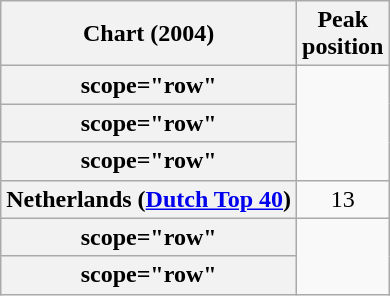<table class="wikitable plainrowheaders">
<tr>
<th scope="col">Chart (2004)</th>
<th scope="col">Peak<br>position</th>
</tr>
<tr>
<th>scope="row"</th>
</tr>
<tr>
<th>scope="row"</th>
</tr>
<tr>
<th>scope="row"</th>
</tr>
<tr>
<th scope="row">Netherlands (<a href='#'>Dutch Top 40</a>)</th>
<td align="center">13</td>
</tr>
<tr>
<th>scope="row"</th>
</tr>
<tr>
<th>scope="row"</th>
</tr>
</table>
